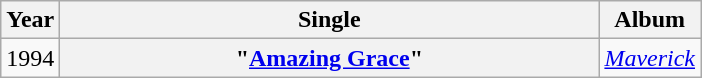<table class="wikitable plainrowheaders" style="text-align:center;">
<tr>
<th>Year</th>
<th style="width:22em;">Single</th>
<th>Album</th>
</tr>
<tr>
<td>1994</td>
<th scope="row">"<a href='#'>Amazing Grace</a>" </th>
<td align="left"><em><a href='#'>Maverick</a></em></td>
</tr>
</table>
